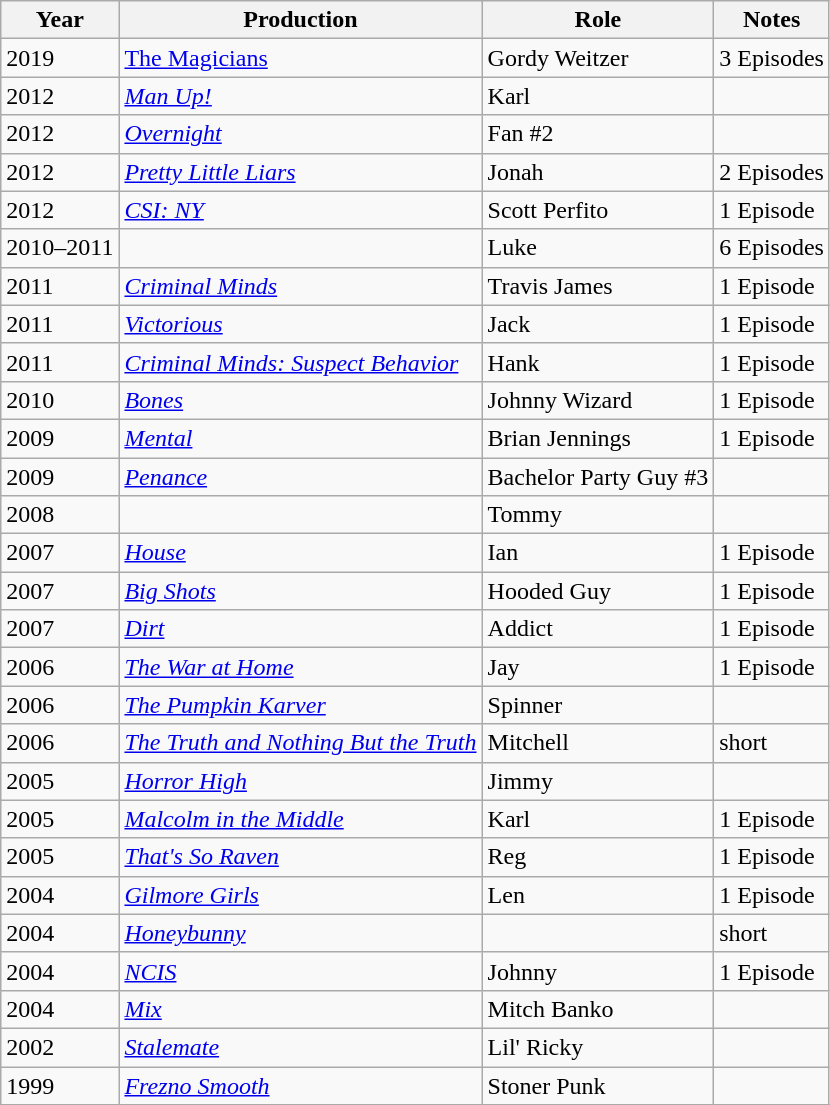<table class="wikitable">
<tr>
<th>Year</th>
<th>Production</th>
<th>Role</th>
<th>Notes</th>
</tr>
<tr>
<td>2019</td>
<td><a href='#'>The Magicians</a></td>
<td>Gordy Weitzer</td>
<td>3 Episodes</td>
</tr>
<tr>
<td>2012</td>
<td><em><a href='#'>Man Up!</a></em></td>
<td>Karl</td>
<td></td>
</tr>
<tr>
<td>2012</td>
<td><em><a href='#'>Overnight</a></em></td>
<td>Fan #2</td>
<td></td>
</tr>
<tr>
<td>2012</td>
<td><em><a href='#'>Pretty Little Liars</a></em></td>
<td>Jonah</td>
<td>2 Episodes</td>
</tr>
<tr>
<td>2012</td>
<td><em><a href='#'>CSI: NY</a></em></td>
<td>Scott Perfito</td>
<td>1 Episode</td>
</tr>
<tr>
<td>2010–2011</td>
<td><em></em></td>
<td>Luke</td>
<td>6 Episodes</td>
</tr>
<tr>
<td>2011</td>
<td><em><a href='#'>Criminal Minds</a></em></td>
<td>Travis James</td>
<td>1 Episode</td>
</tr>
<tr>
<td>2011</td>
<td><em><a href='#'>Victorious</a></em></td>
<td>Jack</td>
<td>1 Episode</td>
</tr>
<tr>
<td>2011</td>
<td><em><a href='#'>Criminal Minds: Suspect Behavior</a></em></td>
<td>Hank</td>
<td>1 Episode</td>
</tr>
<tr>
<td>2010</td>
<td><em><a href='#'>Bones</a></em></td>
<td>Johnny Wizard</td>
<td>1 Episode</td>
</tr>
<tr>
<td>2009</td>
<td><em><a href='#'>Mental</a></em></td>
<td>Brian Jennings</td>
<td>1 Episode</td>
</tr>
<tr>
<td>2009</td>
<td><em><a href='#'>Penance</a></em></td>
<td>Bachelor Party Guy #3</td>
<td></td>
</tr>
<tr>
<td>2008</td>
<td><em></em></td>
<td>Tommy</td>
<td></td>
</tr>
<tr>
<td>2007</td>
<td><em><a href='#'>House</a></em></td>
<td>Ian</td>
<td>1 Episode</td>
</tr>
<tr>
<td>2007</td>
<td><em><a href='#'>Big Shots</a></em></td>
<td>Hooded Guy</td>
<td>1 Episode</td>
</tr>
<tr>
<td>2007</td>
<td><em><a href='#'>Dirt</a></em></td>
<td>Addict</td>
<td>1 Episode</td>
</tr>
<tr>
<td>2006</td>
<td><em><a href='#'>The War at Home</a></em></td>
<td>Jay</td>
<td>1 Episode</td>
</tr>
<tr>
<td>2006</td>
<td><em><a href='#'>The Pumpkin Karver</a></em></td>
<td>Spinner</td>
<td></td>
</tr>
<tr>
<td>2006</td>
<td><em><a href='#'>The Truth and Nothing But the Truth</a></em></td>
<td>Mitchell</td>
<td>short</td>
</tr>
<tr>
<td>2005</td>
<td><em><a href='#'>Horror High</a></em></td>
<td>Jimmy</td>
<td></td>
</tr>
<tr>
<td>2005</td>
<td><em><a href='#'>Malcolm in the Middle</a></em></td>
<td>Karl</td>
<td>1 Episode</td>
</tr>
<tr>
<td>2005</td>
<td><em><a href='#'>That's So Raven</a></em></td>
<td>Reg</td>
<td>1 Episode</td>
</tr>
<tr>
<td>2004</td>
<td><em><a href='#'>Gilmore Girls</a></em></td>
<td>Len</td>
<td>1 Episode</td>
</tr>
<tr>
<td>2004</td>
<td><em><a href='#'>Honeybunny</a></em></td>
<td></td>
<td>short</td>
</tr>
<tr>
<td>2004</td>
<td><em><a href='#'>NCIS</a></em></td>
<td>Johnny</td>
<td>1 Episode</td>
</tr>
<tr>
<td>2004</td>
<td><em><a href='#'>Mix</a></em></td>
<td>Mitch Banko</td>
<td></td>
</tr>
<tr>
<td>2002</td>
<td><em><a href='#'>Stalemate</a></em></td>
<td>Lil' Ricky</td>
<td></td>
</tr>
<tr>
<td>1999</td>
<td><em><a href='#'>Frezno Smooth</a></em></td>
<td>Stoner Punk</td>
<td></td>
</tr>
<tr>
</tr>
</table>
